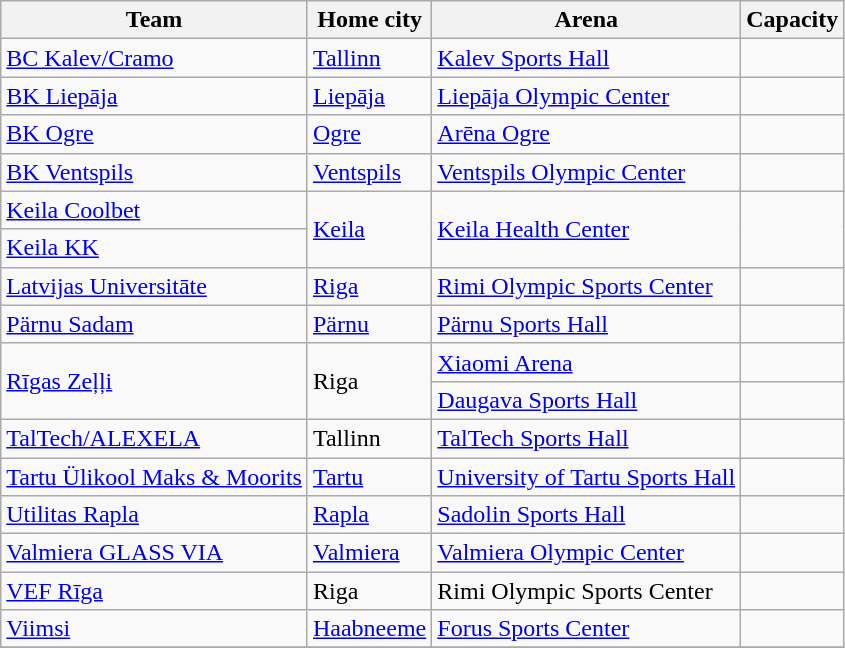<table class="wikitable sortable">
<tr>
<th>Team</th>
<th>Home city</th>
<th>Arena</th>
<th>Capacity</th>
</tr>
<tr>
<td> <a href='#'>BC Kalev/Cramo</a></td>
<td><a href='#'>Tallinn</a></td>
<td><a href='#'>Kalev Sports Hall</a></td>
<td align=center></td>
</tr>
<tr>
<td> <a href='#'>BK Liepāja</a></td>
<td><a href='#'>Liepāja</a></td>
<td><a href='#'>Liepāja Olympic Center</a></td>
<td align=center></td>
</tr>
<tr>
<td> <a href='#'>BK Ogre</a></td>
<td><a href='#'>Ogre</a></td>
<td><a href='#'>Arēna Ogre</a></td>
<td align=center></td>
</tr>
<tr>
<td> <a href='#'>BK Ventspils</a></td>
<td><a href='#'>Ventspils</a></td>
<td><a href='#'>Ventspils Olympic Center</a></td>
<td align=center></td>
</tr>
<tr>
<td> <a href='#'>Keila Coolbet</a></td>
<td rowspan=2><a href='#'>Keila</a></td>
<td rowspan=2><a href='#'>Keila Health Center</a></td>
<td rowspan=2 align=center></td>
</tr>
<tr>
<td> <a href='#'>Keila KK</a></td>
</tr>
<tr>
<td> <a href='#'>Latvijas Universitāte</a></td>
<td><a href='#'>Riga</a></td>
<td><a href='#'>Rimi Olympic Sports Center</a></td>
<td align=center></td>
</tr>
<tr>
<td> <a href='#'>Pärnu Sadam</a></td>
<td><a href='#'>Pärnu</a></td>
<td><a href='#'>Pärnu Sports Hall</a></td>
<td align=center></td>
</tr>
<tr>
<td rowspan=2> <a href='#'>Rīgas Zeļļi</a></td>
<td rowspan=2>Riga</td>
<td><a href='#'>Xiaomi Arena</a></td>
<td align=center></td>
</tr>
<tr>
<td><a href='#'>Daugava Sports Hall</a></td>
<td></td>
</tr>
<tr>
<td> <a href='#'>TalTech/ALEXELA</a></td>
<td>Tallinn</td>
<td><a href='#'>TalTech Sports Hall</a></td>
<td align=center></td>
</tr>
<tr>
<td> <a href='#'>Tartu Ülikool Maks & Moorits</a></td>
<td><a href='#'>Tartu</a></td>
<td><a href='#'>University of Tartu Sports Hall</a></td>
<td align=center></td>
</tr>
<tr>
<td> <a href='#'>Utilitas Rapla</a></td>
<td><a href='#'>Rapla</a></td>
<td><a href='#'>Sadolin Sports Hall</a></td>
<td align=center></td>
</tr>
<tr>
<td> <a href='#'>Valmiera GLASS VIA</a></td>
<td><a href='#'>Valmiera</a></td>
<td><a href='#'>Valmiera Olympic Center</a></td>
<td align=center></td>
</tr>
<tr>
<td> <a href='#'>VEF Rīga</a></td>
<td>Riga</td>
<td>Rimi Olympic Sports Center</td>
<td align=center></td>
</tr>
<tr>
<td> <a href='#'>Viimsi</a></td>
<td><a href='#'>Haabneeme</a></td>
<td><a href='#'>Forus Sports Center</a></td>
<td align=center></td>
</tr>
<tr>
</tr>
</table>
